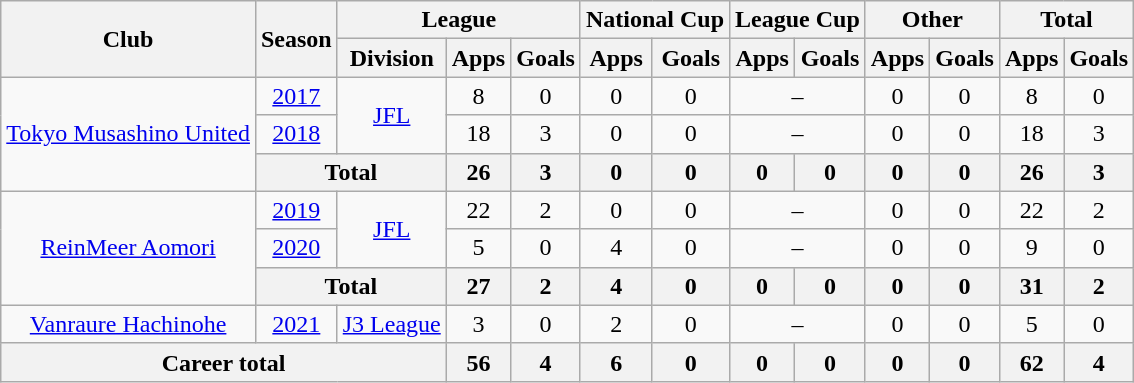<table class="wikitable" style="text-align: center">
<tr>
<th rowspan="2">Club</th>
<th rowspan="2">Season</th>
<th colspan="3">League</th>
<th colspan="2">National Cup</th>
<th colspan="2">League Cup</th>
<th colspan="2">Other</th>
<th colspan="2">Total</th>
</tr>
<tr>
<th>Division</th>
<th>Apps</th>
<th>Goals</th>
<th>Apps</th>
<th>Goals</th>
<th>Apps</th>
<th>Goals</th>
<th>Apps</th>
<th>Goals</th>
<th>Apps</th>
<th>Goals</th>
</tr>
<tr>
<td rowspan="3"><a href='#'>Tokyo Musashino United</a></td>
<td><a href='#'>2017</a></td>
<td rowspan="2"><a href='#'>JFL</a></td>
<td>8</td>
<td>0</td>
<td>0</td>
<td>0</td>
<td colspan="2">–</td>
<td>0</td>
<td>0</td>
<td>8</td>
<td>0</td>
</tr>
<tr>
<td><a href='#'>2018</a></td>
<td>18</td>
<td>3</td>
<td>0</td>
<td>0</td>
<td colspan="2">–</td>
<td>0</td>
<td>0</td>
<td>18</td>
<td>3</td>
</tr>
<tr>
<th colspan=2>Total</th>
<th>26</th>
<th>3</th>
<th>0</th>
<th>0</th>
<th>0</th>
<th>0</th>
<th>0</th>
<th>0</th>
<th>26</th>
<th>3</th>
</tr>
<tr>
<td rowspan="3"><a href='#'>ReinMeer Aomori</a></td>
<td><a href='#'>2019</a></td>
<td rowspan="2"><a href='#'>JFL</a></td>
<td>22</td>
<td>2</td>
<td>0</td>
<td>0</td>
<td colspan="2">–</td>
<td>0</td>
<td>0</td>
<td>22</td>
<td>2</td>
</tr>
<tr>
<td><a href='#'>2020</a></td>
<td>5</td>
<td>0</td>
<td>4</td>
<td>0</td>
<td colspan="2">–</td>
<td>0</td>
<td>0</td>
<td>9</td>
<td>0</td>
</tr>
<tr>
<th colspan=2>Total</th>
<th>27</th>
<th>2</th>
<th>4</th>
<th>0</th>
<th>0</th>
<th>0</th>
<th>0</th>
<th>0</th>
<th>31</th>
<th>2</th>
</tr>
<tr>
<td><a href='#'>Vanraure Hachinohe</a></td>
<td><a href='#'>2021</a></td>
<td><a href='#'>J3 League</a></td>
<td>3</td>
<td>0</td>
<td>2</td>
<td>0</td>
<td colspan="2">–</td>
<td>0</td>
<td>0</td>
<td>5</td>
<td>0</td>
</tr>
<tr>
<th colspan=3>Career total</th>
<th>56</th>
<th>4</th>
<th>6</th>
<th>0</th>
<th>0</th>
<th>0</th>
<th>0</th>
<th>0</th>
<th>62</th>
<th>4</th>
</tr>
</table>
